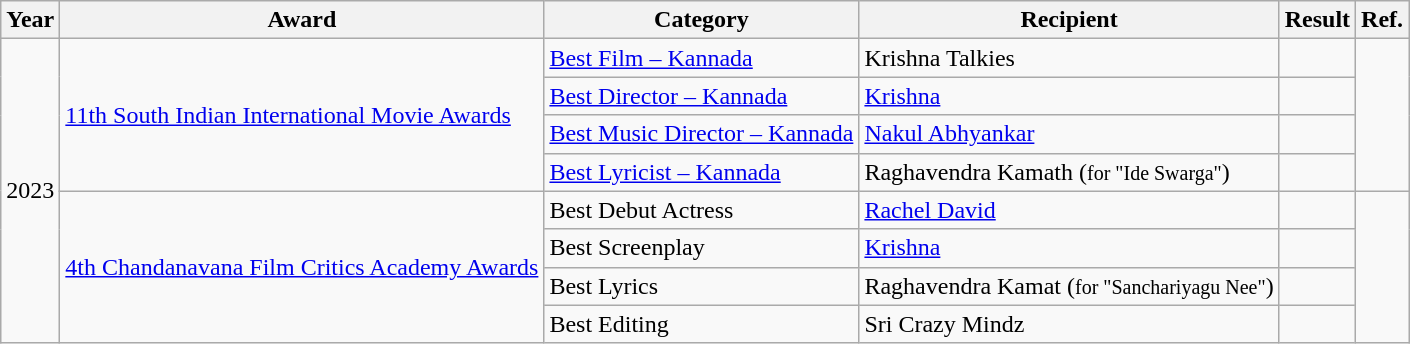<table class=wikitable>
<tr>
<th>Year</th>
<th>Award</th>
<th>Category</th>
<th>Recipient</th>
<th>Result</th>
<th>Ref.</th>
</tr>
<tr>
<td rowspan="8">2023</td>
<td rowspan="4"><a href='#'>11th South Indian International Movie Awards</a></td>
<td><a href='#'>Best Film – Kannada</a></td>
<td>Krishna Talkies</td>
<td></td>
<td rowspan="4"></td>
</tr>
<tr>
<td><a href='#'>Best Director – Kannada</a></td>
<td><a href='#'>Krishna</a></td>
<td></td>
</tr>
<tr>
<td><a href='#'>Best Music Director – Kannada</a></td>
<td><a href='#'>Nakul Abhyankar</a></td>
<td></td>
</tr>
<tr>
<td><a href='#'>Best Lyricist – Kannada</a></td>
<td>Raghavendra Kamath (<small>for "Ide Swarga"</small>)</td>
<td></td>
</tr>
<tr>
<td rowspan="4"><a href='#'>4th Chandanavana Film Critics Academy Awards</a></td>
<td>Best Debut Actress</td>
<td><a href='#'>Rachel David</a></td>
<td></td>
<td rowspan="4"></td>
</tr>
<tr>
<td>Best Screenplay</td>
<td><a href='#'>Krishna</a></td>
<td></td>
</tr>
<tr>
<td>Best Lyrics</td>
<td>Raghavendra Kamat (<small>for "Sanchariyagu Nee"</small>)</td>
<td></td>
</tr>
<tr>
<td>Best Editing</td>
<td>Sri Crazy Mindz</td>
<td></td>
</tr>
</table>
